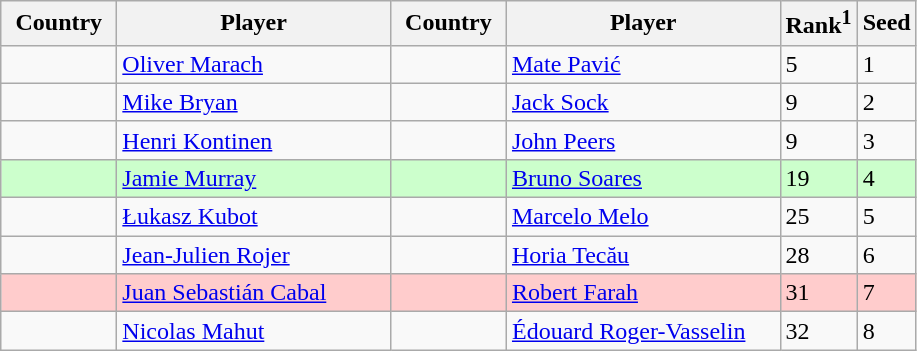<table class="sortable wikitable">
<tr>
<th width="70">Country</th>
<th width="175">Player</th>
<th width="70">Country</th>
<th width="175">Player</th>
<th>Rank<sup>1</sup></th>
<th>Seed</th>
</tr>
<tr>
<td></td>
<td><a href='#'>Oliver Marach</a></td>
<td></td>
<td><a href='#'>Mate Pavić</a></td>
<td>5</td>
<td>1</td>
</tr>
<tr>
<td></td>
<td><a href='#'>Mike Bryan</a></td>
<td></td>
<td><a href='#'>Jack Sock</a></td>
<td>9</td>
<td>2</td>
</tr>
<tr>
<td></td>
<td><a href='#'>Henri Kontinen</a></td>
<td></td>
<td><a href='#'>John Peers</a></td>
<td>9</td>
<td>3</td>
</tr>
<tr style="background:#cfc;">
<td></td>
<td><a href='#'>Jamie Murray</a></td>
<td></td>
<td><a href='#'>Bruno Soares</a></td>
<td>19</td>
<td>4</td>
</tr>
<tr>
<td></td>
<td><a href='#'>Łukasz Kubot</a></td>
<td></td>
<td><a href='#'>Marcelo Melo</a></td>
<td>25</td>
<td>5</td>
</tr>
<tr>
<td></td>
<td><a href='#'>Jean-Julien Rojer</a></td>
<td></td>
<td><a href='#'>Horia Tecău</a></td>
<td>28</td>
<td>6</td>
</tr>
<tr style="background:#fcc;">
<td></td>
<td><a href='#'>Juan Sebastián Cabal</a></td>
<td></td>
<td><a href='#'>Robert Farah</a></td>
<td>31</td>
<td>7</td>
</tr>
<tr>
<td></td>
<td><a href='#'>Nicolas Mahut</a></td>
<td></td>
<td><a href='#'>Édouard Roger-Vasselin</a></td>
<td>32</td>
<td>8</td>
</tr>
</table>
